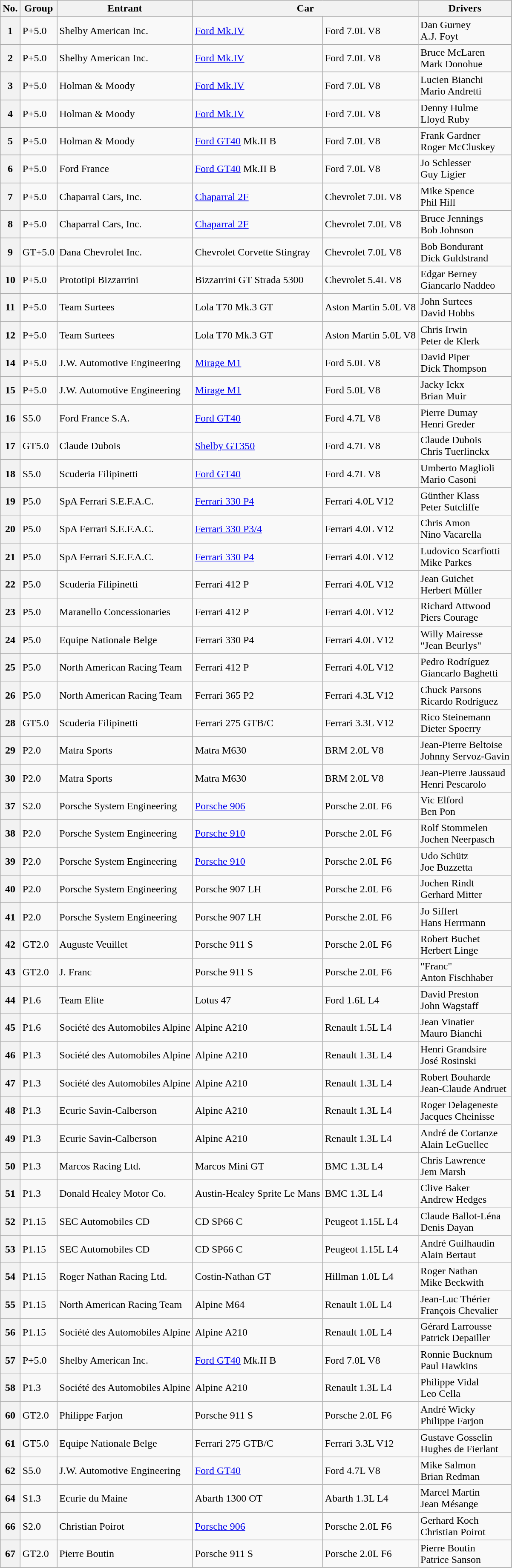<table class="wikitable" style="font-size: 100%">
<tr>
<th>No.</th>
<th>Group</th>
<th>Entrant</th>
<th colspan="2">Car</th>
<th>Drivers</th>
</tr>
<tr>
<th>1</th>
<td>P+5.0</td>
<td> Shelby American Inc.</td>
<td><a href='#'>Ford Mk.IV</a></td>
<td>Ford 7.0L V8</td>
<td> Dan Gurney<br> A.J. Foyt</td>
</tr>
<tr>
<th>2</th>
<td>P+5.0</td>
<td> Shelby American Inc.</td>
<td><a href='#'>Ford Mk.IV</a></td>
<td>Ford 7.0L V8</td>
<td> Bruce McLaren<br> Mark Donohue</td>
</tr>
<tr>
<th>3</th>
<td>P+5.0</td>
<td> Holman & Moody</td>
<td><a href='#'>Ford Mk.IV</a></td>
<td>Ford 7.0L V8</td>
<td> Lucien Bianchi<br> Mario Andretti</td>
</tr>
<tr>
<th>4</th>
<td>P+5.0</td>
<td> Holman & Moody</td>
<td><a href='#'>Ford Mk.IV</a></td>
<td>Ford 7.0L V8</td>
<td> Denny Hulme<br> Lloyd Ruby</td>
</tr>
<tr>
<th>5</th>
<td>P+5.0</td>
<td> Holman & Moody</td>
<td><a href='#'>Ford GT40</a> Mk.II B</td>
<td>Ford 7.0L V8</td>
<td> Frank Gardner<br> Roger McCluskey</td>
</tr>
<tr>
<th>6</th>
<td>P+5.0</td>
<td> Ford France</td>
<td><a href='#'>Ford GT40</a> Mk.II B</td>
<td>Ford 7.0L V8</td>
<td> Jo Schlesser<br> Guy Ligier</td>
</tr>
<tr>
<th>7</th>
<td>P+5.0</td>
<td> Chaparral Cars, Inc.</td>
<td><a href='#'>Chaparral 2F</a></td>
<td>Chevrolet 7.0L V8</td>
<td> Mike Spence<br> Phil Hill</td>
</tr>
<tr>
<th>8</th>
<td>P+5.0</td>
<td> Chaparral Cars, Inc.</td>
<td><a href='#'>Chaparral 2F</a></td>
<td>Chevrolet 7.0L V8</td>
<td> Bruce Jennings<br> Bob Johnson</td>
</tr>
<tr>
<th>9</th>
<td>GT+5.0</td>
<td> Dana Chevrolet Inc.</td>
<td>Chevrolet Corvette Stingray</td>
<td>Chevrolet 7.0L V8</td>
<td> Bob Bondurant<br> Dick Guldstrand</td>
</tr>
<tr>
<th>10</th>
<td>P+5.0</td>
<td> Prototipi Bizzarrini</td>
<td>Bizzarrini GT Strada 5300</td>
<td>Chevrolet 5.4L V8</td>
<td> Edgar Berney<br> Giancarlo Naddeo</td>
</tr>
<tr>
<th>11</th>
<td>P+5.0</td>
<td> Team Surtees</td>
<td>Lola T70 Mk.3 GT</td>
<td>Aston Martin 5.0L V8</td>
<td> John Surtees<br> David Hobbs</td>
</tr>
<tr>
<th>12</th>
<td>P+5.0</td>
<td> Team Surtees</td>
<td>Lola T70 Mk.3 GT</td>
<td>Aston Martin 5.0L V8</td>
<td> Chris Irwin<br> Peter de Klerk</td>
</tr>
<tr>
<th>14</th>
<td>P+5.0</td>
<td> J.W. Automotive Engineering</td>
<td><a href='#'>Mirage M1</a></td>
<td>Ford 5.0L V8</td>
<td> David Piper<br> Dick Thompson</td>
</tr>
<tr>
<th>15</th>
<td>P+5.0</td>
<td> J.W. Automotive Engineering</td>
<td><a href='#'>Mirage M1</a></td>
<td>Ford 5.0L V8</td>
<td> Jacky Ickx<br> Brian Muir</td>
</tr>
<tr>
<th>16</th>
<td>S5.0</td>
<td> Ford France S.A.</td>
<td><a href='#'>Ford GT40</a></td>
<td>Ford 4.7L V8</td>
<td> Pierre Dumay<br> Henri Greder</td>
</tr>
<tr>
<th>17</th>
<td>GT5.0</td>
<td> Claude Dubois</td>
<td><a href='#'>Shelby GT350</a></td>
<td>Ford 4.7L V8</td>
<td> Claude Dubois<br> Chris Tuerlinckx</td>
</tr>
<tr>
<th>18</th>
<td>S5.0</td>
<td> Scuderia Filipinetti</td>
<td><a href='#'>Ford GT40</a></td>
<td>Ford 4.7L V8</td>
<td> Umberto Maglioli<br> Mario Casoni</td>
</tr>
<tr>
<th>19</th>
<td>P5.0</td>
<td> SpA Ferrari S.E.F.A.C.</td>
<td><a href='#'>Ferrari 330 P4</a></td>
<td>Ferrari 4.0L V12</td>
<td> Günther Klass<br> Peter Sutcliffe</td>
</tr>
<tr>
<th>20</th>
<td>P5.0</td>
<td> SpA Ferrari S.E.F.A.C.</td>
<td><a href='#'>Ferrari 330 P3/4</a></td>
<td>Ferrari 4.0L V12</td>
<td> Chris Amon<br> Nino Vacarella</td>
</tr>
<tr>
<th>21</th>
<td>P5.0</td>
<td> SpA Ferrari S.E.F.A.C.</td>
<td><a href='#'>Ferrari 330 P4</a></td>
<td>Ferrari 4.0L V12</td>
<td> Ludovico Scarfiotti<br> Mike Parkes</td>
</tr>
<tr>
<th>22</th>
<td>P5.0</td>
<td> Scuderia Filipinetti</td>
<td>Ferrari 412 P</td>
<td>Ferrari 4.0L V12</td>
<td> Jean Guichet<br> Herbert Müller</td>
</tr>
<tr>
<th>23</th>
<td>P5.0</td>
<td> Maranello Concessionaries</td>
<td>Ferrari 412 P</td>
<td>Ferrari 4.0L V12</td>
<td> Richard Attwood<br> Piers Courage</td>
</tr>
<tr>
<th>24</th>
<td>P5.0</td>
<td> Equipe Nationale Belge</td>
<td>Ferrari 330 P4</td>
<td>Ferrari 4.0L V12</td>
<td> Willy Mairesse<br> "Jean Beurlys"</td>
</tr>
<tr>
<th>25</th>
<td>P5.0</td>
<td> North American Racing Team</td>
<td>Ferrari 412 P</td>
<td>Ferrari 4.0L V12</td>
<td> Pedro Rodríguez<br> Giancarlo Baghetti</td>
</tr>
<tr>
<th>26</th>
<td>P5.0</td>
<td> North American Racing Team</td>
<td>Ferrari 365 P2</td>
<td>Ferrari 4.3L V12</td>
<td> Chuck Parsons<br> Ricardo Rodríguez</td>
</tr>
<tr>
<th>28</th>
<td>GT5.0</td>
<td> Scuderia Filipinetti</td>
<td>Ferrari 275 GTB/C</td>
<td>Ferrari 3.3L V12</td>
<td> Rico Steinemann<br> Dieter Spoerry</td>
</tr>
<tr>
<th>29</th>
<td>P2.0</td>
<td> Matra Sports</td>
<td>Matra M630</td>
<td>BRM 2.0L V8</td>
<td> Jean-Pierre Beltoise<br> Johnny Servoz-Gavin</td>
</tr>
<tr>
<th>30</th>
<td>P2.0</td>
<td> Matra Sports</td>
<td>Matra M630</td>
<td>BRM 2.0L V8</td>
<td> Jean-Pierre Jaussaud<br> Henri Pescarolo</td>
</tr>
<tr>
<th>37</th>
<td>S2.0</td>
<td> Porsche System Engineering</td>
<td><a href='#'>Porsche 906</a></td>
<td>Porsche 2.0L F6</td>
<td> Vic Elford<br> Ben Pon</td>
</tr>
<tr>
<th>38</th>
<td>P2.0</td>
<td> Porsche System Engineering</td>
<td><a href='#'>Porsche 910</a></td>
<td>Porsche 2.0L F6</td>
<td> Rolf Stommelen<br> Jochen Neerpasch</td>
</tr>
<tr>
<th>39</th>
<td>P2.0</td>
<td> Porsche System Engineering</td>
<td><a href='#'>Porsche 910</a></td>
<td>Porsche 2.0L F6</td>
<td> Udo Schütz<br> Joe Buzzetta</td>
</tr>
<tr>
<th>40</th>
<td>P2.0</td>
<td> Porsche System Engineering</td>
<td>Porsche 907 LH</td>
<td>Porsche 2.0L F6</td>
<td> Jochen Rindt<br> Gerhard Mitter</td>
</tr>
<tr>
<th>41</th>
<td>P2.0</td>
<td> Porsche System Engineering</td>
<td>Porsche 907 LH</td>
<td>Porsche 2.0L F6</td>
<td> Jo Siffert<br> Hans Herrmann</td>
</tr>
<tr>
<th>42</th>
<td>GT2.0</td>
<td> Auguste Veuillet</td>
<td>Porsche 911 S</td>
<td>Porsche 2.0L F6</td>
<td> Robert Buchet<br> Herbert Linge</td>
</tr>
<tr>
<th>43</th>
<td>GT2.0</td>
<td> J. Franc</td>
<td>Porsche 911 S</td>
<td>Porsche 2.0L F6</td>
<td> "Franc"<br> Anton Fischhaber</td>
</tr>
<tr>
<th>44</th>
<td>P1.6</td>
<td> Team Elite</td>
<td>Lotus 47</td>
<td>Ford 1.6L L4</td>
<td> David Preston<br> John Wagstaff</td>
</tr>
<tr>
<th>45</th>
<td>P1.6</td>
<td> Société des Automobiles Alpine</td>
<td>Alpine A210</td>
<td>Renault 1.5L L4</td>
<td> Jean Vinatier<br> Mauro Bianchi</td>
</tr>
<tr>
<th>46</th>
<td>P1.3</td>
<td> Société des Automobiles Alpine</td>
<td>Alpine A210</td>
<td>Renault 1.3L L4</td>
<td> Henri Grandsire<br> José Rosinski</td>
</tr>
<tr>
<th>47</th>
<td>P1.3</td>
<td> Société des Automobiles Alpine</td>
<td>Alpine A210</td>
<td>Renault 1.3L L4</td>
<td> Robert Bouharde<br> Jean-Claude Andruet</td>
</tr>
<tr>
<th>48</th>
<td>P1.3</td>
<td> Ecurie Savin-Calberson</td>
<td>Alpine A210</td>
<td>Renault 1.3L L4</td>
<td> Roger Delageneste<br> Jacques Cheinisse</td>
</tr>
<tr>
<th>49</th>
<td>P1.3</td>
<td> Ecurie Savin-Calberson</td>
<td>Alpine A210</td>
<td>Renault 1.3L L4</td>
<td> André de Cortanze<br> Alain LeGuellec</td>
</tr>
<tr>
<th>50</th>
<td>P1.3</td>
<td> Marcos Racing Ltd.</td>
<td>Marcos Mini GT</td>
<td>BMC 1.3L L4</td>
<td> Chris Lawrence<br> Jem Marsh</td>
</tr>
<tr>
<th>51</th>
<td>P1.3</td>
<td> Donald Healey Motor Co.</td>
<td>Austin-Healey Sprite Le Mans</td>
<td>BMC 1.3L L4</td>
<td> Clive Baker<br> Andrew Hedges</td>
</tr>
<tr>
<th>52</th>
<td>P1.15</td>
<td> SEC Automobiles CD</td>
<td>CD SP66 C</td>
<td>Peugeot 1.15L L4</td>
<td> Claude Ballot-Léna<br> Denis Dayan</td>
</tr>
<tr>
<th>53</th>
<td>P1.15</td>
<td> SEC Automobiles CD</td>
<td>CD SP66 C</td>
<td>Peugeot 1.15L L4</td>
<td> André Guilhaudin<br> Alain Bertaut</td>
</tr>
<tr>
<th>54</th>
<td>P1.15</td>
<td> Roger Nathan Racing Ltd.</td>
<td>Costin-Nathan GT</td>
<td>Hillman 1.0L L4</td>
<td> Roger Nathan<br> Mike Beckwith</td>
</tr>
<tr>
<th>55</th>
<td>P1.15</td>
<td> North American Racing Team</td>
<td>Alpine M64</td>
<td>Renault 1.0L L4</td>
<td> Jean-Luc Thérier<br> François Chevalier</td>
</tr>
<tr>
<th>56</th>
<td>P1.15</td>
<td> Société des Automobiles Alpine</td>
<td>Alpine A210</td>
<td>Renault 1.0L L4</td>
<td> Gérard Larrousse<br> Patrick Depailler</td>
</tr>
<tr>
<th>57</th>
<td>P+5.0</td>
<td> Shelby American Inc.</td>
<td><a href='#'>Ford GT40</a> Mk.II B</td>
<td>Ford 7.0L V8</td>
<td> Ronnie Bucknum<br> Paul Hawkins</td>
</tr>
<tr>
<th>58</th>
<td>P1.3</td>
<td> Société des Automobiles Alpine</td>
<td>Alpine A210</td>
<td>Renault 1.3L L4</td>
<td> Philippe Vidal<br> Leo Cella</td>
</tr>
<tr>
<th>60</th>
<td>GT2.0</td>
<td> Philippe Farjon</td>
<td>Porsche 911 S</td>
<td>Porsche 2.0L F6</td>
<td> André Wicky<br> Philippe Farjon</td>
</tr>
<tr>
<th>61</th>
<td>GT5.0</td>
<td> Equipe Nationale Belge</td>
<td>Ferrari 275 GTB/C</td>
<td>Ferrari 3.3L V12</td>
<td> Gustave Gosselin<br> Hughes de Fierlant</td>
</tr>
<tr>
<th>62</th>
<td>S5.0</td>
<td> J.W. Automotive Engineering</td>
<td><a href='#'>Ford GT40</a></td>
<td>Ford 4.7L V8</td>
<td> Mike Salmon<br> Brian Redman</td>
</tr>
<tr>
<th>64</th>
<td>S1.3</td>
<td> Ecurie du Maine</td>
<td>Abarth 1300 OT</td>
<td>Abarth 1.3L L4</td>
<td> Marcel Martin<br> Jean Mésange</td>
</tr>
<tr>
<th>66</th>
<td>S2.0</td>
<td> Christian Poirot</td>
<td><a href='#'>Porsche 906</a></td>
<td>Porsche 2.0L F6</td>
<td> Gerhard Koch<br> Christian Poirot</td>
</tr>
<tr>
<th>67</th>
<td>GT2.0</td>
<td> Pierre Boutin</td>
<td>Porsche 911 S</td>
<td>Porsche 2.0L F6</td>
<td> Pierre Boutin<br> Patrice Sanson</td>
</tr>
</table>
